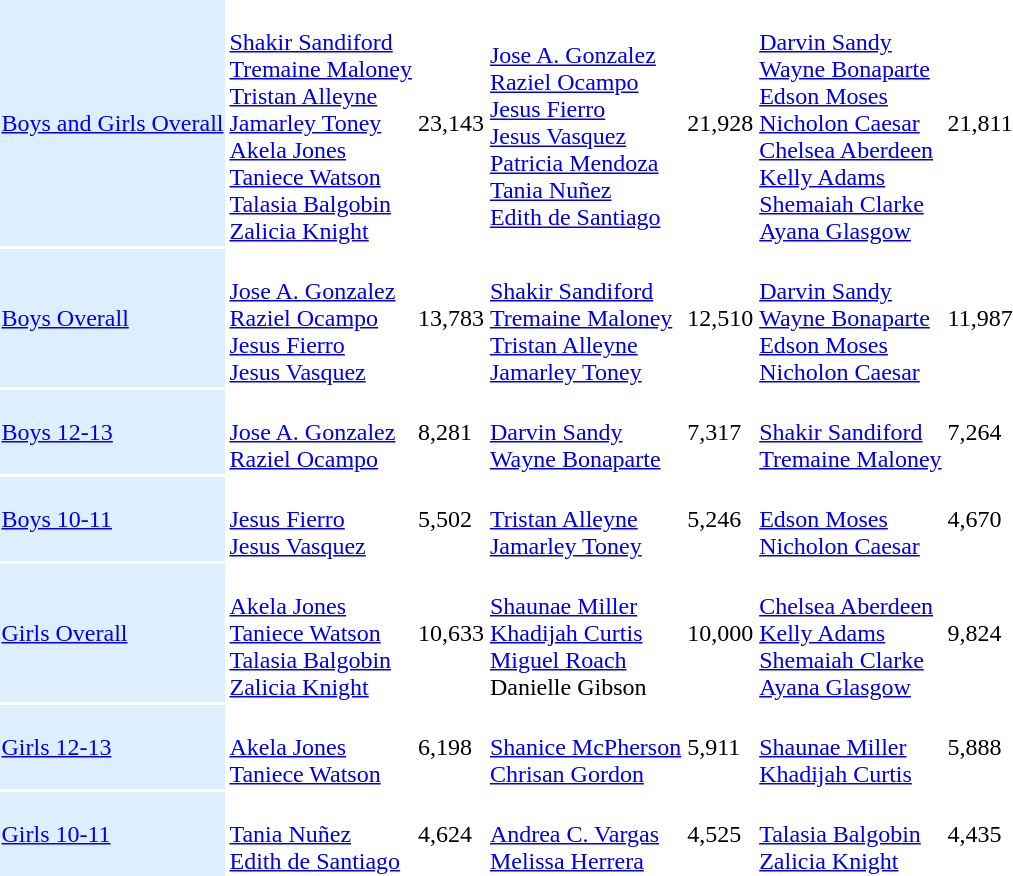<table>
<tr>
<td bgcolor = DDEEFF><a href='#'>Boys and Girls Overall</a></td>
<td> <br><a href='#'>Shakir Sandiford</a> <br><a href='#'>Tremaine Maloney</a> <br><a href='#'>Tristan Alleyne</a> <br><a href='#'>Jamarley Toney</a> <br><a href='#'>Akela Jones</a> <br><a href='#'>Taniece Watson</a> <br><a href='#'>Talasia Balgobin</a> <br><a href='#'>Zalicia Knight</a></td>
<td>23,143</td>
<td align=top> <br><a href='#'>Jose A. Gonzalez</a> <br><a href='#'>Raziel Ocampo</a> <br><a href='#'>Jesus Fierro</a> <br><a href='#'>Jesus Vasquez</a><br><a href='#'>Patricia Mendoza</a> <br><a href='#'>Tania Nuñez</a> <br><a href='#'>Edith de Santiago</a></td>
<td>21,928</td>
<td> <br><a href='#'>Darvin Sandy</a> <br><a href='#'>Wayne Bonaparte</a> <br><a href='#'>Edson Moses</a> <br><a href='#'>Nicholon Caesar</a> <br><a href='#'>Chelsea Aberdeen</a> <br><a href='#'>Kelly Adams</a> <br><a href='#'>Shemaiah Clarke</a> <br><a href='#'>Ayana Glasgow</a></td>
<td>21,811</td>
</tr>
<tr>
<td bgcolor = DDEEFF><a href='#'>Boys Overall</a></td>
<td> <br><a href='#'>Jose A. Gonzalez</a> <br><a href='#'>Raziel Ocampo</a> <br><a href='#'>Jesus Fierro</a> <br><a href='#'>Jesus Vasquez</a></td>
<td>13,783</td>
<td> <br><a href='#'>Shakir Sandiford</a> <br><a href='#'>Tremaine Maloney</a> <br><a href='#'>Tristan Alleyne</a> <br><a href='#'>Jamarley Toney</a></td>
<td>12,510</td>
<td> <br><a href='#'>Darvin Sandy</a> <br><a href='#'>Wayne Bonaparte</a> <br><a href='#'>Edson Moses</a> <br><a href='#'>Nicholon Caesar</a></td>
<td>11,987</td>
</tr>
<tr>
<td bgcolor = DDEEFF><a href='#'>Boys 12-13</a></td>
<td> <br><a href='#'>Jose A. Gonzalez</a> <br><a href='#'>Raziel Ocampo</a></td>
<td>8,281</td>
<td> <br><a href='#'>Darvin Sandy</a> <br><a href='#'>Wayne Bonaparte</a></td>
<td>7,317</td>
<td> <br><a href='#'>Shakir Sandiford</a> <br><a href='#'>Tremaine Maloney</a></td>
<td>7,264</td>
</tr>
<tr>
<td bgcolor = DDEEFF><a href='#'>Boys 10-11</a></td>
<td> <br><a href='#'>Jesus Fierro</a> <br><a href='#'>Jesus Vasquez</a></td>
<td>5,502</td>
<td> <br><a href='#'>Tristan Alleyne</a> <br><a href='#'>Jamarley Toney</a></td>
<td>5,246</td>
<td> <br><a href='#'>Edson Moses</a> <br><a href='#'>Nicholon Caesar</a></td>
<td>4,670</td>
</tr>
<tr>
<td bgcolor = DDEEFF><a href='#'>Girls Overall</a></td>
<td> <br><a href='#'>Akela Jones</a> <br><a href='#'>Taniece Watson</a> <br><a href='#'>Talasia Balgobin</a> <br><a href='#'>Zalicia Knight</a></td>
<td>10,633</td>
<td> <br><a href='#'>Shaunae Miller</a> <br><a href='#'>Khadijah Curtis</a> <br><a href='#'>Miguel Roach</a> <br>Danielle Gibson</td>
<td>10,000</td>
<td> <br><a href='#'>Chelsea Aberdeen</a> <br><a href='#'>Kelly Adams</a> <br><a href='#'>Shemaiah Clarke</a> <br><a href='#'>Ayana Glasgow</a></td>
<td>9,824</td>
</tr>
<tr>
<td bgcolor = DDEEFF><a href='#'>Girls 12-13</a></td>
<td> <br><a href='#'>Akela Jones</a> <br><a href='#'>Taniece Watson</a></td>
<td>6,198</td>
<td> <br><a href='#'>Shanice McPherson</a> <br><a href='#'>Chrisan Gordon</a></td>
<td>5,911</td>
<td> <br><a href='#'>Shaunae Miller</a> <br><a href='#'>Khadijah Curtis</a></td>
<td>5,888</td>
</tr>
<tr>
<td bgcolor = DDEEFF><a href='#'>Girls 10-11</a></td>
<td> <br><a href='#'>Tania Nuñez</a> <br><a href='#'>Edith de Santiago</a></td>
<td>4,624</td>
<td> <br><a href='#'>Andrea C. Vargas</a> <br><a href='#'>Melissa Herrera</a></td>
<td>4,525</td>
<td> <br><a href='#'>Talasia Balgobin</a> <br><a href='#'>Zalicia Knight</a></td>
<td>4,435</td>
</tr>
<tr>
</tr>
</table>
